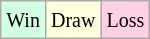<table class="wikitable">
<tr>
<td style="background:#d0ffe3;"><small>Win</small></td>
<td style="background:#ffffdd;"><small>Draw</small></td>
<td style="background:#ffd0e3;"><small>Loss</small></td>
</tr>
</table>
